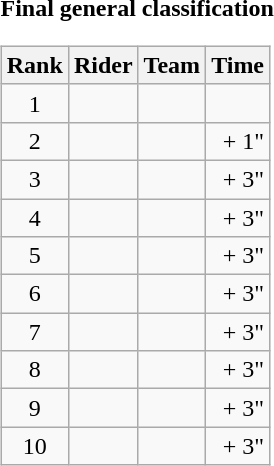<table>
<tr>
<td><strong>Final general classification</strong><br><table class="wikitable">
<tr>
<th scope="col">Rank</th>
<th scope="col">Rider</th>
<th scope="col">Team</th>
<th scope="col">Time</th>
</tr>
<tr>
<td style="text-align:center;">1</td>
<td></td>
<td></td>
<td style="text-align:right;"></td>
</tr>
<tr>
<td style="text-align:center;">2</td>
<td></td>
<td></td>
<td style="text-align:right;">+ 1"</td>
</tr>
<tr>
<td style="text-align:center;">3</td>
<td></td>
<td></td>
<td style="text-align:right;">+ 3"</td>
</tr>
<tr>
<td style="text-align:center;">4</td>
<td></td>
<td></td>
<td style="text-align:right;">+ 3"</td>
</tr>
<tr>
<td style="text-align:center;">5</td>
<td></td>
<td></td>
<td style="text-align:right;">+ 3"</td>
</tr>
<tr>
<td style="text-align:center;">6</td>
<td></td>
<td></td>
<td style="text-align:right;">+ 3"</td>
</tr>
<tr>
<td style="text-align:center;">7</td>
<td></td>
<td></td>
<td style="text-align:right;">+ 3"</td>
</tr>
<tr>
<td style="text-align:center;">8</td>
<td></td>
<td></td>
<td style="text-align:right;">+ 3"</td>
</tr>
<tr>
<td style="text-align:center;">9</td>
<td></td>
<td></td>
<td style="text-align:right;">+ 3"</td>
</tr>
<tr>
<td style="text-align:center;">10</td>
<td></td>
<td></td>
<td style="text-align:right;">+ 3"</td>
</tr>
</table>
</td>
</tr>
</table>
